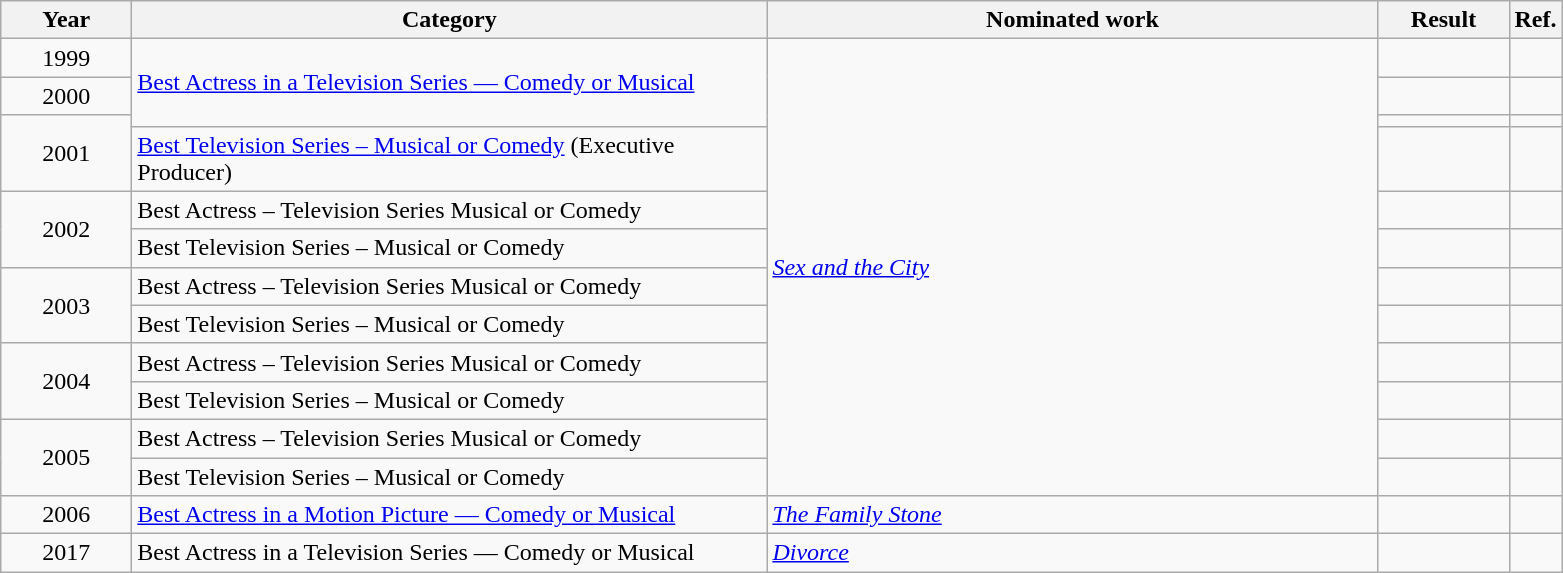<table class=wikitable>
<tr>
<th scope="col" style="width:5em;">Year</th>
<th scope="col" style="width:26em;">Category</th>
<th scope="col" style="width:25em;">Nominated work</th>
<th scope="col" style="width:5em;">Result</th>
<th>Ref.</th>
</tr>
<tr>
<td style="text-align:center;">1999</td>
<td rowspan="3"><a href='#'>Best Actress in a Television Series — Comedy or Musical</a></td>
<td rowspan="12"><em><a href='#'>Sex and the City</a></em></td>
<td></td>
<td></td>
</tr>
<tr>
<td style="text-align:center;">2000</td>
<td></td>
<td></td>
</tr>
<tr>
<td style="text-align:center;", rowspan=2>2001</td>
<td></td>
<td></td>
</tr>
<tr>
<td><a href='#'>Best Television Series – Musical or Comedy</a> (Executive Producer)</td>
<td></td>
<td></td>
</tr>
<tr>
<td style="text-align:center;", rowspan=2>2002</td>
<td>Best Actress – Television Series Musical or Comedy</td>
<td></td>
<td></td>
</tr>
<tr>
<td>Best Television Series – Musical or Comedy</td>
<td></td>
<td></td>
</tr>
<tr>
<td style="text-align:center;", rowspan=2>2003</td>
<td>Best Actress – Television Series Musical or Comedy</td>
<td></td>
<td></td>
</tr>
<tr>
<td>Best Television Series – Musical or Comedy</td>
<td></td>
<td></td>
</tr>
<tr>
<td style="text-align:center;", rowspan=2>2004</td>
<td>Best Actress – Television Series Musical or Comedy</td>
<td></td>
<td></td>
</tr>
<tr>
<td>Best Television Series – Musical or Comedy</td>
<td></td>
<td></td>
</tr>
<tr>
<td style="text-align:center;", rowspan=2>2005</td>
<td>Best Actress – Television Series Musical or Comedy</td>
<td></td>
<td></td>
</tr>
<tr>
<td>Best Television Series – Musical or Comedy</td>
<td></td>
<td></td>
</tr>
<tr>
<td style="text-align:center;">2006</td>
<td><a href='#'>Best Actress in a Motion Picture — Comedy or Musical</a></td>
<td><em><a href='#'>The Family Stone</a></em></td>
<td></td>
<td></td>
</tr>
<tr>
<td style="text-align:center;">2017</td>
<td>Best Actress in a Television Series — Comedy or Musical</td>
<td><em><a href='#'>Divorce</a></em></td>
<td></td>
<td></td>
</tr>
</table>
